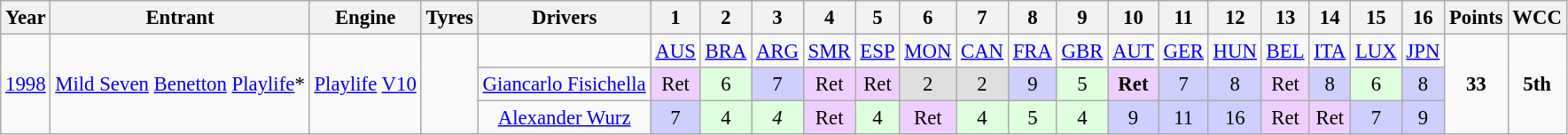<table class="wikitable" style="text-align:center; font-size:95%">
<tr>
<th>Year</th>
<th>Entrant</th>
<th>Engine</th>
<th>Tyres</th>
<th>Drivers</th>
<th>1</th>
<th>2</th>
<th>3</th>
<th>4</th>
<th>5</th>
<th>6</th>
<th>7</th>
<th>8</th>
<th>9</th>
<th>10</th>
<th>11</th>
<th>12</th>
<th>13</th>
<th>14</th>
<th>15</th>
<th>16</th>
<th>Points</th>
<th>WCC</th>
</tr>
<tr>
<td rowspan="3"><a href='#'>1998</a></td>
<td rowspan="3"><a href='#'>Mild Seven</a> <a href='#'>Benetton</a> <a href='#'>Playlife</a>*</td>
<td rowspan="3"><a href='#'>Playlife</a> <a href='#'>V10</a></td>
<td rowspan="3"></td>
<td></td>
<td><a href='#'>AUS</a></td>
<td><a href='#'>BRA</a></td>
<td><a href='#'>ARG</a></td>
<td><a href='#'>SMR</a></td>
<td><a href='#'>ESP</a></td>
<td><a href='#'>MON</a></td>
<td><a href='#'>CAN</a></td>
<td><a href='#'>FRA</a></td>
<td><a href='#'>GBR</a></td>
<td><a href='#'>AUT</a></td>
<td><a href='#'>GER</a></td>
<td><a href='#'>HUN</a></td>
<td><a href='#'>BEL</a></td>
<td><a href='#'>ITA</a></td>
<td><a href='#'>LUX</a></td>
<td><a href='#'>JPN</a></td>
<td rowspan="3"><strong>33</strong></td>
<td rowspan="3"><strong>5th</strong></td>
</tr>
<tr>
<td><a href='#'>Giancarlo Fisichella</a></td>
<td style="background:#EFCFFF;">Ret</td>
<td style="background:#DFFFDF;">6</td>
<td style="background:#CFCFFF;">7</td>
<td style="background:#EFCFFF;">Ret</td>
<td style="background:#EFCFFF;">Ret</td>
<td style="background:#DFDFDF;">2</td>
<td style="background:#DFDFDF;">2</td>
<td style="background:#CFCFFF;">9</td>
<td style="background:#DFFFDF;">5</td>
<td style="background:#EFCFFF;"><strong>Ret</strong></td>
<td style="background:#CFCFFF;">7</td>
<td style="background:#CFCFFF;">8</td>
<td style="background:#EFCFFF;">Ret</td>
<td style="background:#CFCFFF;">8</td>
<td style="background:#DFFFDF;">6</td>
<td style="background:#CFCFFF;">8</td>
</tr>
<tr>
<td><a href='#'>Alexander Wurz</a></td>
<td style="background:#CFCFFF;">7</td>
<td style="background:#DFFFDF;">4</td>
<td style="background:#DFFFDF;"><em>4</em></td>
<td style="background:#EFCFFF;">Ret</td>
<td style="background:#DFFFDF;">4</td>
<td style="background:#EFCFFF;">Ret</td>
<td style="background:#DFFFDF;">4</td>
<td style="background:#DFFFDF;">5</td>
<td style="background:#DFFFDF;">4</td>
<td style="background:#CFCFFF;">9</td>
<td style="background:#CFCFFF;">11</td>
<td style="background:#CFCFFF;">16</td>
<td style="background:#EFCFFF;">Ret</td>
<td style="background:#EFCFFF;">Ret</td>
<td style="background:#CFCFFF;">7</td>
<td style="background:#CFCFFF;">9</td>
</tr>
</table>
